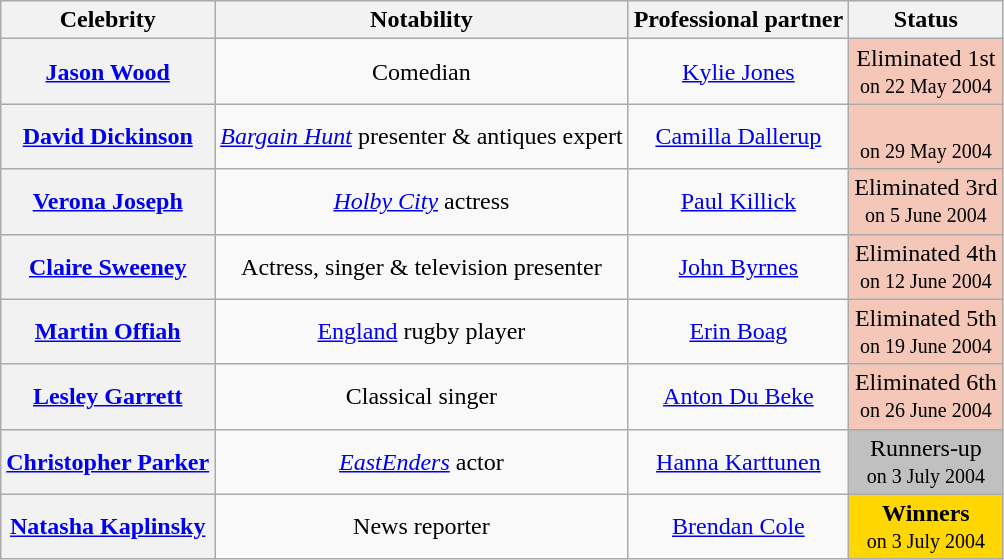<table class="wikitable sortable" style="text-align:center;">
<tr>
<th scope="col">Celebrity</th>
<th scope="col" class="unsortable">Notability</th>
<th scope="col">Professional partner</th>
<th scope="col">Status</th>
</tr>
<tr>
<th scope="row"><a href='#'>Jason Wood</a></th>
<td>Comedian</td>
<td><a href='#'>Kylie Jones</a></td>
<td bgcolor="f4c7b8">Eliminated 1st<br><small>on 22 May 2004</small></td>
</tr>
<tr>
<th scope="row"><a href='#'>David Dickinson</a></th>
<td><em><a href='#'>Bargain Hunt</a></em> presenter & antiques expert</td>
<td><a href='#'>Camilla Dallerup</a></td>
<td bgcolor="f4c7b8"><br><small>on 29 May 2004</small></td>
</tr>
<tr>
<th scope="row"><a href='#'>Verona Joseph</a></th>
<td><em><a href='#'>Holby City</a></em> actress</td>
<td><a href='#'>Paul Killick</a></td>
<td bgcolor="f4c7b8">Eliminated 3rd<br><small>on 5 June 2004</small></td>
</tr>
<tr>
<th scope="row"><a href='#'>Claire Sweeney</a></th>
<td>Actress, singer & television presenter</td>
<td><a href='#'>John Byrnes</a></td>
<td bgcolor="f4c7b8">Eliminated 4th<br><small>on 12 June 2004</small></td>
</tr>
<tr>
<th scope="row"><a href='#'>Martin Offiah</a></th>
<td><a href='#'>England</a> rugby player</td>
<td><a href='#'>Erin Boag</a></td>
<td bgcolor="f4c7b8">Eliminated 5th<br><small>on 19 June 2004</small></td>
</tr>
<tr>
<th scope="row"><a href='#'>Lesley Garrett</a></th>
<td>Classical singer</td>
<td><a href='#'>Anton Du Beke</a></td>
<td bgcolor="f4c7b8">Eliminated 6th<br><small>on 26 June 2004</small></td>
</tr>
<tr>
<th scope="row"><a href='#'>Christopher Parker</a></th>
<td><em><a href='#'>EastEnders</a></em> actor</td>
<td><a href='#'>Hanna Karttunen</a></td>
<td bgcolor="silver">Runners-up<br><small>on 3 July 2004</small></td>
</tr>
<tr>
<th scope="row"><a href='#'>Natasha Kaplinsky</a></th>
<td>News reporter</td>
<td><a href='#'>Brendan Cole</a></td>
<td bgcolor="gold"><strong>Winners</strong><br><small>on 3 July 2004</small></td>
</tr>
</table>
